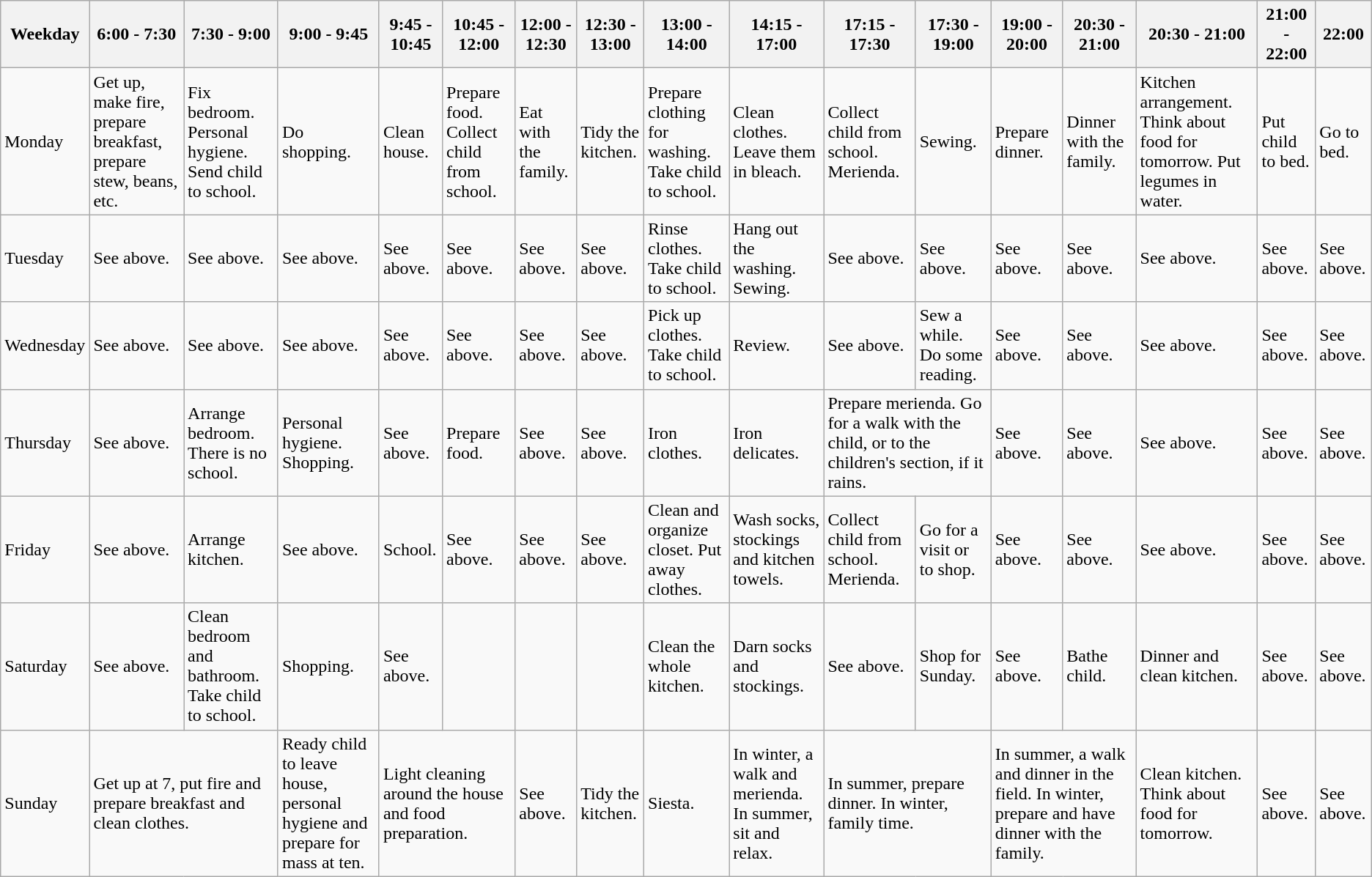<table class="wikitable sortable">
<tr>
<th>Weekday</th>
<th>6:00 - 7:30</th>
<th>7:30 - 9:00</th>
<th>9:00 - 9:45</th>
<th>9:45 - 10:45</th>
<th>10:45 - 12:00</th>
<th>12:00 - 12:30</th>
<th>12:30 - 13:00</th>
<th>13:00 - 14:00</th>
<th>14:15 - 17:00</th>
<th>17:15 - 17:30</th>
<th>17:30 - 19:00</th>
<th>19:00 - 20:00</th>
<th>20:30 - 21:00</th>
<th>20:30 - 21:00</th>
<th>21:00 - 22:00</th>
<th>22:00</th>
</tr>
<tr>
<td>Monday</td>
<td>Get up, make fire, prepare breakfast, prepare stew, beans, etc.</td>
<td>Fix bedroom. Personal hygiene. Send child to school.</td>
<td>Do shopping.</td>
<td>Clean house.</td>
<td>Prepare food.  Collect child from school.</td>
<td>Eat with the family.</td>
<td>Tidy the kitchen.</td>
<td>Prepare clothing for washing.  Take child to school.</td>
<td>Clean clothes.  Leave them in bleach.</td>
<td>Collect child from school. Merienda.</td>
<td>Sewing.</td>
<td>Prepare dinner.</td>
<td>Dinner with the family.</td>
<td>Kitchen arrangement. Think about food for tomorrow. Put legumes in water.</td>
<td>Put child to bed.</td>
<td>Go to bed.</td>
</tr>
<tr>
<td>Tuesday</td>
<td>See above.</td>
<td>See above.</td>
<td>See above.</td>
<td>See above.</td>
<td>See above.</td>
<td>See above.</td>
<td>See above.</td>
<td>Rinse clothes.  Take child to school.</td>
<td>Hang out the washing. Sewing.</td>
<td>See above.</td>
<td>See above.</td>
<td>See above.</td>
<td>See above.</td>
<td>See above.</td>
<td>See above.</td>
<td>See above.</td>
</tr>
<tr>
<td>Wednesday</td>
<td>See above.</td>
<td>See above.</td>
<td>See above.</td>
<td>See above.</td>
<td>See above.</td>
<td>See above.</td>
<td>See above.</td>
<td>Pick up clothes.  Take child to school.</td>
<td>Review.</td>
<td>See above.</td>
<td>Sew a while. Do some reading.</td>
<td>See above.</td>
<td>See above.</td>
<td>See above.</td>
<td>See above.</td>
<td>See above.</td>
</tr>
<tr>
<td>Thursday</td>
<td>See above.</td>
<td>Arrange bedroom. There is no school.</td>
<td>Personal hygiene.  Shopping.</td>
<td>See above.</td>
<td>Prepare food.</td>
<td>See above.</td>
<td>See above.</td>
<td>Iron clothes.</td>
<td>Iron delicates.</td>
<td colspan="2">Prepare merienda. Go for a walk with the child, or to the children's section, if it rains.</td>
<td>See above.</td>
<td>See above.</td>
<td>See above.</td>
<td>See above.</td>
<td>See above.</td>
</tr>
<tr>
<td>Friday</td>
<td>See above.</td>
<td>Arrange kitchen.</td>
<td>See above.</td>
<td>School.</td>
<td>See above.</td>
<td>See above.</td>
<td>See above.</td>
<td>Clean and organize closet.  Put away clothes.</td>
<td>Wash socks, stockings and kitchen towels.</td>
<td>Collect child from school. Merienda.</td>
<td>Go for a visit or to shop.</td>
<td>See above.</td>
<td>See above.</td>
<td>See above.</td>
<td>See above.</td>
<td>See above.</td>
</tr>
<tr>
<td>Saturday</td>
<td>See above.</td>
<td>Clean bedroom and bathroom.  Take child to school.</td>
<td>Shopping.</td>
<td>See above.</td>
<td></td>
<td></td>
<td></td>
<td>Clean the whole kitchen.</td>
<td>Darn socks and stockings.</td>
<td>See above.</td>
<td>Shop for Sunday.</td>
<td>See above.</td>
<td>Bathe child.</td>
<td>Dinner and clean kitchen.</td>
<td>See above.</td>
<td>See above.</td>
</tr>
<tr>
<td>Sunday</td>
<td colspan="2">Get up at 7, put fire and prepare breakfast and clean clothes.</td>
<td>Ready child to leave house, personal hygiene and prepare for mass at ten.</td>
<td colspan="2">Light cleaning around the house and food preparation.</td>
<td>See above.</td>
<td>Tidy the kitchen.</td>
<td>Siesta.</td>
<td>In winter, a walk and merienda.  In summer, sit and relax.</td>
<td colspan="2">In summer, prepare dinner. In winter, family time.</td>
<td colspan="2">In summer, a walk and dinner in the field.  In winter, prepare and have dinner with the family.</td>
<td>Clean kitchen.  Think about food for tomorrow.</td>
<td>See above.</td>
<td>See above.</td>
</tr>
</table>
